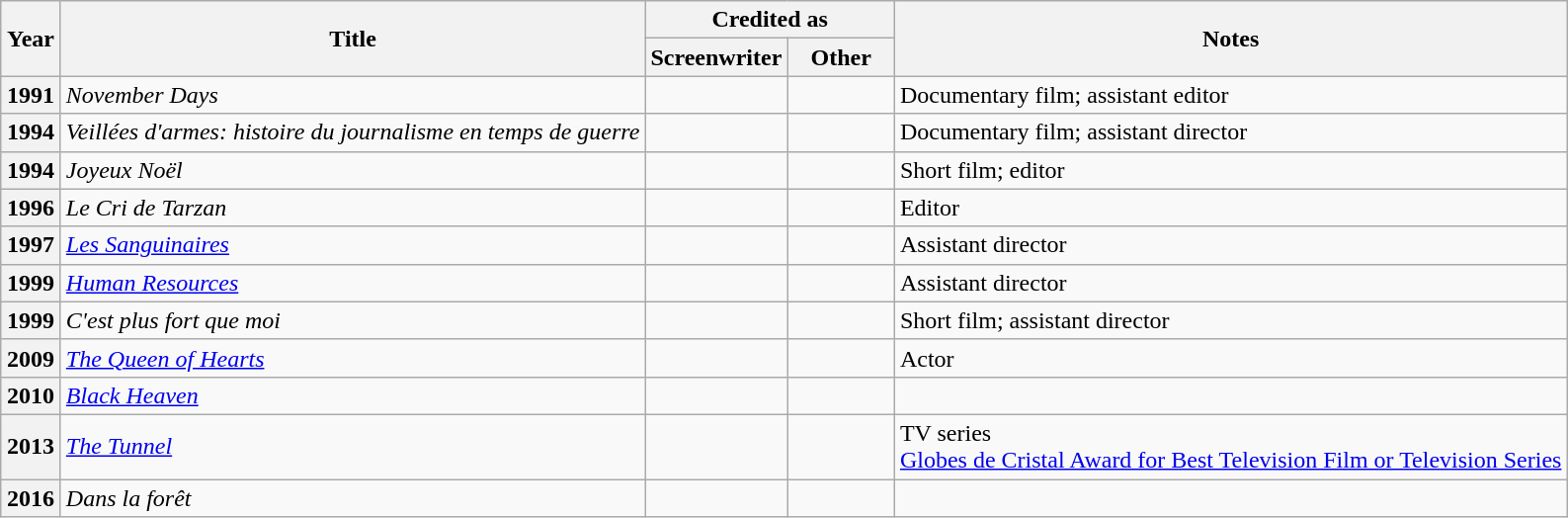<table class="wikitable">
<tr>
<th rowspan="2" width="33">Year</th>
<th rowspan="2">Title</th>
<th colspan="2">Credited as</th>
<th rowspan="2">Notes</th>
</tr>
<tr>
<th width="65">Screenwriter</th>
<th width="65">Other</th>
</tr>
<tr>
<th align="center">1991</th>
<td align="left"><em>November Days</em></td>
<td></td>
<td></td>
<td>Documentary film; assistant editor</td>
</tr>
<tr>
<th align="center">1994</th>
<td align="left"><em>Veillées d'armes: histoire du journalisme en temps de guerre</em></td>
<td></td>
<td></td>
<td>Documentary film; assistant director</td>
</tr>
<tr>
<th align="center">1994</th>
<td align="left"><em>Joyeux Noël</em></td>
<td></td>
<td></td>
<td>Short film; editor</td>
</tr>
<tr>
<th align="center">1996</th>
<td align="left"><em>Le Cri de Tarzan</em></td>
<td></td>
<td></td>
<td>Editor</td>
</tr>
<tr>
<th align="center">1997</th>
<td align="left"><em><a href='#'>Les Sanguinaires</a></em></td>
<td></td>
<td></td>
<td>Assistant director</td>
</tr>
<tr>
<th align="center">1999</th>
<td align="left"><em><a href='#'>Human Resources</a></em></td>
<td></td>
<td></td>
<td>Assistant director</td>
</tr>
<tr>
<th align="center">1999</th>
<td align="left"><em>C'est plus fort que moi</em></td>
<td></td>
<td></td>
<td>Short film; assistant director</td>
</tr>
<tr>
<th align="center">2009</th>
<td align="left"><em><a href='#'>The Queen of Hearts</a></em></td>
<td></td>
<td></td>
<td>Actor</td>
</tr>
<tr>
<th align="center">2010</th>
<td align="left"><em><a href='#'>Black Heaven</a></em></td>
<td></td>
<td></td>
<td></td>
</tr>
<tr>
<th align="center">2013</th>
<td align="left"><em><a href='#'>The Tunnel</a></em></td>
<td></td>
<td></td>
<td>TV series<br><a href='#'>Globes de Cristal Award for Best Television Film or Television Series</a></td>
</tr>
<tr>
<th align="center">2016</th>
<td align="left"><em>Dans la forêt</em></td>
<td></td>
<td></td>
<td></td>
</tr>
</table>
